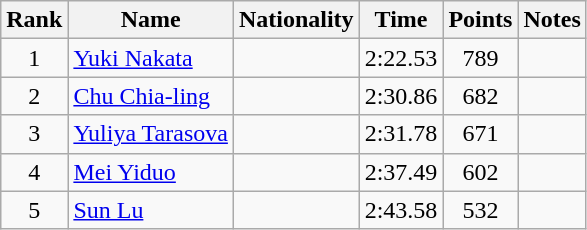<table class="wikitable sortable" style="text-align:center">
<tr>
<th>Rank</th>
<th>Name</th>
<th>Nationality</th>
<th>Time</th>
<th>Points</th>
<th>Notes</th>
</tr>
<tr>
<td>1</td>
<td align="left"><a href='#'>Yuki Nakata</a></td>
<td align=left></td>
<td>2:22.53</td>
<td>789</td>
<td></td>
</tr>
<tr>
<td>2</td>
<td align="left"><a href='#'>Chu Chia-ling</a></td>
<td align=left></td>
<td>2:30.86</td>
<td>682</td>
<td></td>
</tr>
<tr>
<td>3</td>
<td align="left"><a href='#'>Yuliya Tarasova</a></td>
<td align=left></td>
<td>2:31.78</td>
<td>671</td>
<td></td>
</tr>
<tr>
<td>4</td>
<td align="left"><a href='#'>Mei Yiduo</a></td>
<td align=left></td>
<td>2:37.49</td>
<td>602</td>
<td></td>
</tr>
<tr>
<td>5</td>
<td align="left"><a href='#'>Sun Lu</a></td>
<td align=left></td>
<td>2:43.58</td>
<td>532</td>
<td></td>
</tr>
</table>
